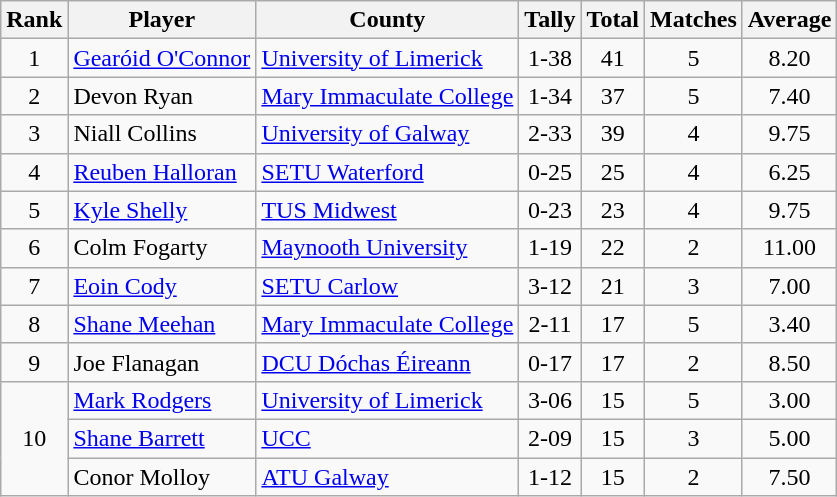<table class="wikitable">
<tr>
<th>Rank</th>
<th>Player</th>
<th>County</th>
<th>Tally</th>
<th>Total</th>
<th>Matches</th>
<th>Average</th>
</tr>
<tr>
<td rowspan=1 align=center>1</td>
<td><a href='#'>Gearóid O'Connor</a></td>
<td><a href='#'>University of Limerick</a></td>
<td align=center>1-38</td>
<td align=center>41</td>
<td align=center>5</td>
<td align=center>8.20</td>
</tr>
<tr>
<td rowspan=1 align=center>2</td>
<td>Devon Ryan</td>
<td><a href='#'>Mary Immaculate College</a></td>
<td align=center>1-34</td>
<td align=center>37</td>
<td align=center>5</td>
<td align=center>7.40</td>
</tr>
<tr>
<td rowspan=1 align=center>3</td>
<td>Niall Collins</td>
<td><a href='#'>University of Galway</a></td>
<td align=center>2-33</td>
<td align=center>39</td>
<td align=center>4</td>
<td align=center>9.75</td>
</tr>
<tr>
<td rowspan=1 align=center>4</td>
<td><a href='#'>Reuben Halloran</a></td>
<td><a href='#'>SETU Waterford</a></td>
<td align=center>0-25</td>
<td align=center>25</td>
<td align=center>4</td>
<td align=center>6.25</td>
</tr>
<tr>
<td rowspan=1 align=center>5</td>
<td><a href='#'>Kyle Shelly</a></td>
<td><a href='#'>TUS Midwest</a></td>
<td align=center>0-23</td>
<td align=center>23</td>
<td align=center>4</td>
<td align=center>9.75</td>
</tr>
<tr>
<td rowspan=1 align=center>6</td>
<td>Colm Fogarty</td>
<td><a href='#'>Maynooth University</a></td>
<td align=center>1-19</td>
<td align=center>22</td>
<td align=center>2</td>
<td align=center>11.00</td>
</tr>
<tr>
<td rowspan=1 align=center>7</td>
<td><a href='#'>Eoin Cody</a></td>
<td><a href='#'>SETU Carlow</a></td>
<td align=center>3-12</td>
<td align=center>21</td>
<td align=center>3</td>
<td align=center>7.00</td>
</tr>
<tr>
<td rowspan=1 align=center>8</td>
<td><a href='#'>Shane Meehan</a></td>
<td><a href='#'>Mary Immaculate College</a></td>
<td align=center>2-11</td>
<td align=center>17</td>
<td align=center>5</td>
<td align=center>3.40</td>
</tr>
<tr>
<td rowspan=1 align=center>9</td>
<td>Joe Flanagan</td>
<td><a href='#'>DCU Dóchas Éireann</a></td>
<td align=center>0-17</td>
<td align=center>17</td>
<td align=center>2</td>
<td align=center>8.50</td>
</tr>
<tr>
<td rowspan=3 align=center>10</td>
<td><a href='#'>Mark Rodgers</a></td>
<td><a href='#'>University of Limerick</a></td>
<td align=center>3-06</td>
<td align=center>15</td>
<td align=center>5</td>
<td align=center>3.00</td>
</tr>
<tr>
<td><a href='#'>Shane Barrett</a></td>
<td><a href='#'>UCC</a></td>
<td align=center>2-09</td>
<td align=center>15</td>
<td align=center>3</td>
<td align=center>5.00</td>
</tr>
<tr>
<td>Conor Molloy</td>
<td><a href='#'>ATU Galway</a></td>
<td align=center>1-12</td>
<td align=center>15</td>
<td align=center>2</td>
<td align=center>7.50</td>
</tr>
</table>
